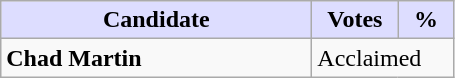<table class="wikitable">
<tr>
<th style="background:#ddf; width:200px;">Candidate</th>
<th style="background:#ddf; width:50px;">Votes</th>
<th style="background:#ddf; width:30px;">%</th>
</tr>
<tr>
<td><strong>Chad Martin</strong></td>
<td colspan="2">Acclaimed</td>
</tr>
</table>
